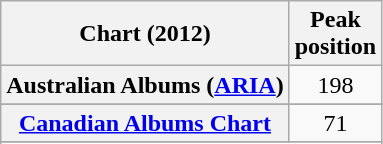<table class="wikitable sortable plainrowheaders">
<tr>
<th scope="col">Chart (2012)</th>
<th scope="col">Peak<br>position</th>
</tr>
<tr>
<th scope="row">Australian Albums (<a href='#'>ARIA</a>)</th>
<td align="center">198</td>
</tr>
<tr>
</tr>
<tr>
</tr>
<tr>
</tr>
<tr>
<th scope="row"><a href='#'>Canadian Albums Chart</a></th>
<td style="text-align:center;">71</td>
</tr>
<tr>
</tr>
<tr>
</tr>
<tr>
</tr>
<tr>
</tr>
<tr>
</tr>
<tr>
</tr>
<tr>
</tr>
<tr>
</tr>
<tr>
</tr>
<tr>
</tr>
<tr>
</tr>
<tr>
</tr>
<tr>
</tr>
<tr>
</tr>
<tr>
</tr>
<tr>
</tr>
</table>
